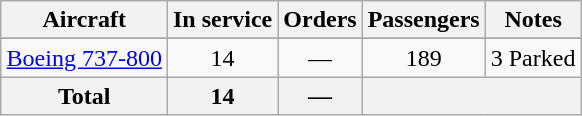<table class="wikitable" style="border-collapse:collapse; text-align:center; margin:auto;">
<tr>
<th>Aircraft</th>
<th>In service</th>
<th>Orders</th>
<th>Passengers</th>
<th>Notes</th>
</tr>
<tr>
</tr>
<tr>
<td><a href='#'>Boeing 737-800</a></td>
<td>14</td>
<td>—</td>
<td>189</td>
<td>3 Parked</td>
</tr>
<tr>
<th>Total</th>
<th>14</th>
<th>—</th>
<th colspan=2></th>
</tr>
</table>
